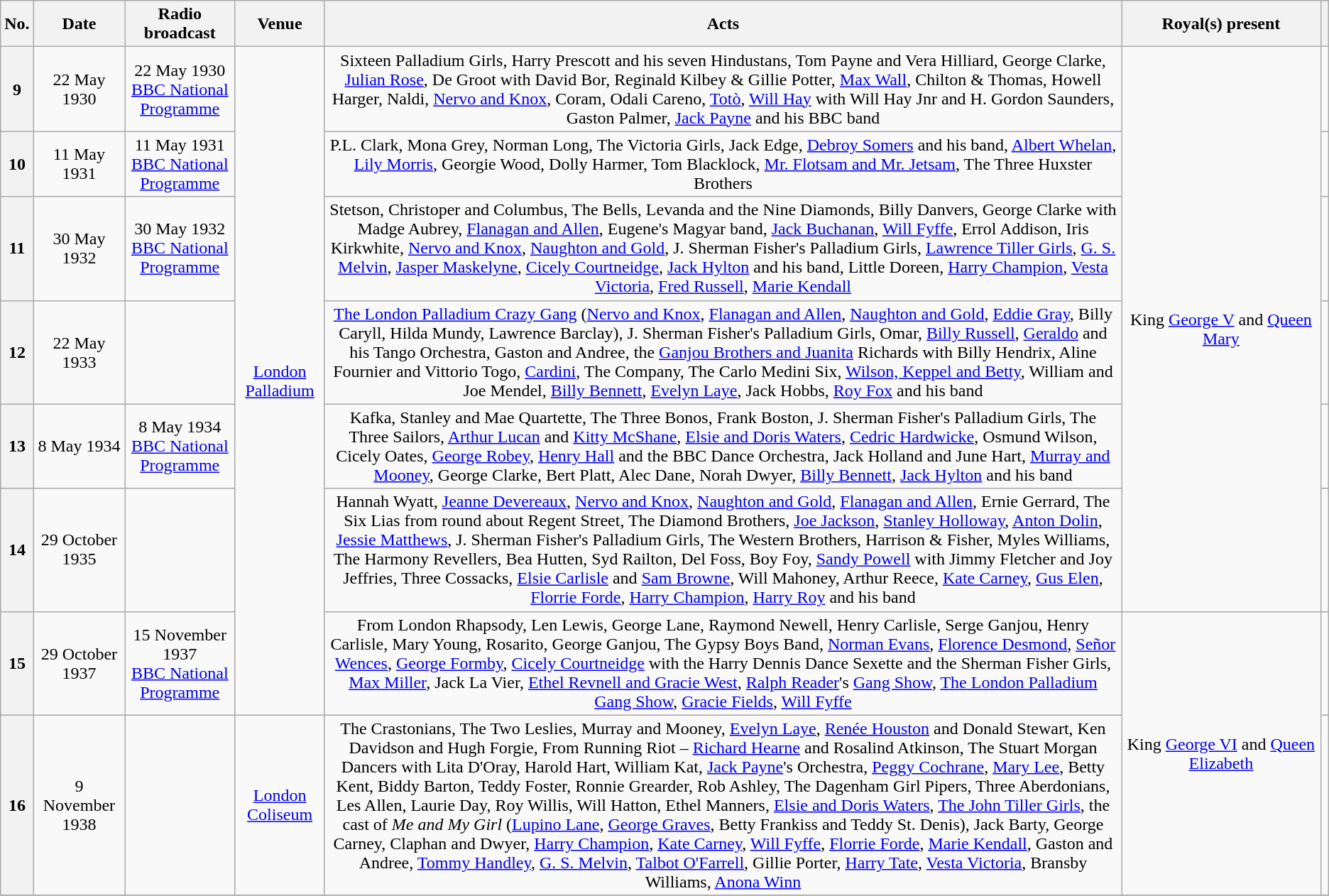<table class="wikitable" border="1" style="text-align:center">
<tr>
<th>No.</th>
<th>Date</th>
<th>Radio broadcast</th>
<th>Venue</th>
<th width=60%>Acts</th>
<th width=15%>Royal(s) present</th>
<th></th>
</tr>
<tr>
<th>9</th>
<td>22 May 1930</td>
<td>22 May 1930<br><a href='#'>BBC National Programme</a></td>
<td rowspan="7"><a href='#'>London Palladium</a></td>
<td>Sixteen Palladium Girls, Harry Prescott and his seven Hindustans, Tom Payne and Vera Hilliard, George Clarke, <a href='#'>Julian Rose</a>, De Groot with David Bor, Reginald Kilbey & Gillie Potter, <a href='#'>Max Wall</a>, Chilton & Thomas, Howell Harger, Naldi, <a href='#'>Nervo and Knox</a>, Coram, Odali Careno, <a href='#'>Totò</a>, <a href='#'>Will Hay</a> with Will Hay Jnr and H. Gordon Saunders, Gaston Palmer, <a href='#'>Jack Payne</a> and his BBC band</td>
<td rowspan="6">King <a href='#'>George V</a> and <a href='#'>Queen Mary</a></td>
<td></td>
</tr>
<tr>
<th>10</th>
<td>11 May 1931</td>
<td>11 May 1931<br><a href='#'>BBC National Programme</a></td>
<td>P.L. Clark, Mona Grey, Norman Long, The Victoria Girls, Jack Edge, <a href='#'>Debroy Somers</a> and his band, <a href='#'>Albert Whelan</a>, <a href='#'>Lily Morris</a>, Georgie Wood, Dolly Harmer, Tom Blacklock, <a href='#'>Mr. Flotsam and Mr. Jetsam</a>, The Three Huxster Brothers</td>
<td></td>
</tr>
<tr>
<th>11</th>
<td>30 May 1932</td>
<td>30 May 1932<br><a href='#'>BBC National Programme</a></td>
<td>Stetson, Christoper and Columbus, The Bells, Levanda and the Nine Diamonds, Billy Danvers, George Clarke with Madge Aubrey, <a href='#'>Flanagan and Allen</a>, Eugene's Magyar band, <a href='#'>Jack Buchanan</a>, <a href='#'>Will Fyffe</a>, Errol Addison, Iris Kirkwhite, <a href='#'>Nervo and Knox</a>, <a href='#'>Naughton and Gold</a>, J. Sherman Fisher's Palladium Girls, <a href='#'>Lawrence Tiller Girls</a>, <a href='#'>G. S. Melvin</a>, <a href='#'>Jasper Maskelyne</a>, <a href='#'>Cicely Courtneidge</a>, <a href='#'>Jack Hylton</a> and his band, Little Doreen, <a href='#'>Harry Champion</a>, <a href='#'>Vesta Victoria</a>, <a href='#'>Fred Russell</a>, <a href='#'>Marie Kendall</a></td>
<td></td>
</tr>
<tr>
<th>12</th>
<td>22 May 1933</td>
<td></td>
<td><a href='#'>The London Palladium Crazy Gang</a> (<a href='#'>Nervo and Knox</a>, <a href='#'>Flanagan and Allen</a>, <a href='#'>Naughton and Gold</a>, <a href='#'>Eddie Gray</a>, Billy Caryll, Hilda Mundy, Lawrence Barclay), J. Sherman Fisher's Palladium Girls, Omar, <a href='#'>Billy Russell</a>, <a href='#'>Geraldo</a> and his Tango Orchestra, Gaston and Andree, the <a href='#'>Ganjou Brothers and Juanita</a> Richards with Billy Hendrix, Aline Fournier and Vittorio Togo, <a href='#'>Cardini</a>, The Company, The Carlo Medini Six, <a href='#'>Wilson, Keppel and Betty</a>, William and Joe Mendel, <a href='#'>Billy Bennett</a>, <a href='#'>Evelyn Laye</a>, Jack Hobbs, <a href='#'>Roy Fox</a> and his band</td>
<td></td>
</tr>
<tr>
<th>13</th>
<td>8 May 1934</td>
<td>8 May 1934<br><a href='#'>BBC National Programme</a></td>
<td>Kafka, Stanley and Mae Quartette, The Three Bonos, Frank Boston, J. Sherman Fisher's Palladium Girls, The Three Sailors, <a href='#'>Arthur Lucan</a> and <a href='#'>Kitty McShane</a>, <a href='#'>Elsie and Doris Waters</a>, <a href='#'>Cedric Hardwicke</a>, Osmund Wilson, Cicely Oates, <a href='#'>George Robey</a>, <a href='#'>Henry Hall</a> and the BBC Dance Orchestra, Jack Holland and June Hart, <a href='#'>Murray and Mooney</a>, George Clarke, Bert Platt, Alec Dane, Norah Dwyer, <a href='#'>Billy Bennett</a>, <a href='#'>Jack Hylton</a> and his band</td>
<td></td>
</tr>
<tr>
<th>14</th>
<td>29 October 1935</td>
<td></td>
<td>Hannah Wyatt, <a href='#'>Jeanne Devereaux</a>, <a href='#'>Nervo and Knox</a>, <a href='#'>Naughton and Gold</a>, <a href='#'>Flanagan and Allen</a>, Ernie Gerrard, The Six Lias from round about Regent Street, The Diamond Brothers, <a href='#'>Joe Jackson</a>, <a href='#'>Stanley Holloway</a>, <a href='#'>Anton Dolin</a>, <a href='#'>Jessie Matthews</a>, J. Sherman Fisher's Palladium Girls, The Western Brothers, Harrison & Fisher, Myles Williams, The Harmony Revellers, Bea Hutten, Syd Railton, Del Foss, Boy Foy, <a href='#'>Sandy Powell</a> with Jimmy Fletcher and Joy Jeffries, Three Cossacks, <a href='#'>Elsie Carlisle</a> and <a href='#'>Sam Browne</a>, Will Mahoney, Arthur Reece, <a href='#'>Kate Carney</a>, <a href='#'>Gus Elen</a>, <a href='#'>Florrie Forde</a>, <a href='#'>Harry Champion</a>, <a href='#'>Harry Roy</a> and his band</td>
<td></td>
</tr>
<tr>
<th>15</th>
<td>29 October 1937</td>
<td>15 November 1937<br><a href='#'>BBC National Programme</a></td>
<td>From London Rhapsody, Len Lewis, George Lane, Raymond Newell, Henry Carlisle, Serge Ganjou, Henry Carlisle, Mary Young, Rosarito, George Ganjou, The Gypsy Boys Band, <a href='#'>Norman Evans</a>, <a href='#'>Florence Desmond</a>, <a href='#'>Señor Wences</a>, <a href='#'>George Formby</a>, <a href='#'>Cicely Courtneidge</a> with the Harry Dennis Dance Sexette and the Sherman Fisher Girls, <a href='#'>Max Miller</a>, Jack La Vier, <a href='#'>Ethel Revnell and Gracie West</a>, <a href='#'>Ralph Reader</a>'s <a href='#'>Gang Show</a>, <a href='#'>The London Palladium Gang Show</a>, <a href='#'>Gracie Fields</a>, <a href='#'>Will Fyffe</a></td>
<td rowspan="2">King <a href='#'>George VI</a> and <a href='#'>Queen Elizabeth</a></td>
<td></td>
</tr>
<tr>
<th>16</th>
<td>9 November 1938</td>
<td></td>
<td><a href='#'>London Coliseum</a></td>
<td>The Crastonians, The Two Leslies, Murray and Mooney, <a href='#'>Evelyn Laye</a>, <a href='#'>Renée Houston</a> and Donald Stewart, Ken Davidson and Hugh Forgie, From Running Riot – <a href='#'>Richard Hearne</a> and Rosalind Atkinson, The Stuart Morgan Dancers with Lita D'Oray, Harold Hart, William Kat, <a href='#'>Jack Payne</a>'s Orchestra, <a href='#'>Peggy Cochrane</a>, <a href='#'>Mary Lee</a>, Betty Kent, Biddy Barton, Teddy Foster, Ronnie Grearder, Rob Ashley, The Dagenham Girl Pipers, Three Aberdonians, Les Allen, Laurie Day, Roy Willis, Will Hatton, Ethel Manners, <a href='#'>Elsie and Doris Waters</a>, <a href='#'>The John Tiller Girls</a>, the cast of <em>Me and My Girl</em> (<a href='#'>Lupino Lane</a>, <a href='#'>George Graves</a>, Betty Frankiss and Teddy St. Denis), Jack Barty, George Carney, Claphan and Dwyer, <a href='#'>Harry Champion</a>, <a href='#'>Kate Carney</a>, <a href='#'>Will Fyffe</a>, <a href='#'>Florrie Forde</a>, <a href='#'>Marie Kendall</a>, Gaston and Andree, <a href='#'>Tommy Handley</a>, <a href='#'>G. S. Melvin</a>, <a href='#'>Talbot O'Farrell</a>, Gillie Porter, <a href='#'>Harry Tate</a>, <a href='#'>Vesta Victoria</a>, Bransby Williams, <a href='#'>Anona Winn</a></td>
<td></td>
</tr>
<tr>
</tr>
</table>
